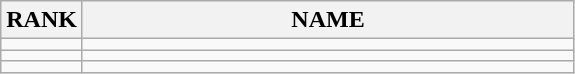<table class="wikitable">
<tr>
<th>RANK</th>
<th style="width: 20em">NAME</th>
</tr>
<tr>
<td align="center"></td>
<td></td>
</tr>
<tr>
<td align="center"></td>
<td></td>
</tr>
<tr>
<td align="center"></td>
<td></td>
</tr>
</table>
